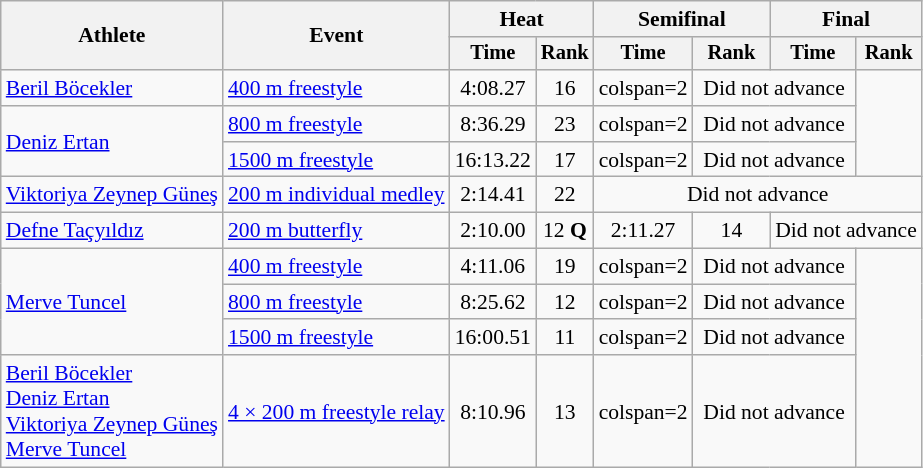<table class=wikitable style="font-size:90%">
<tr>
<th rowspan="2">Athlete</th>
<th rowspan="2">Event</th>
<th colspan="2">Heat</th>
<th colspan="2">Semifinal</th>
<th colspan="2">Final</th>
</tr>
<tr style="font-size:95%">
<th>Time</th>
<th>Rank</th>
<th>Time</th>
<th>Rank</th>
<th>Time</th>
<th>Rank</th>
</tr>
<tr align=center>
<td align=left><a href='#'>Beril Böcekler</a></td>
<td align=left><a href='#'>400 m freestyle</a></td>
<td>4:08.27</td>
<td>16</td>
<td>colspan=2 </td>
<td colspan="2">Did not advance</td>
</tr>
<tr align=center>
<td align=left rowspan=2><a href='#'>Deniz Ertan</a></td>
<td align=left><a href='#'>800 m freestyle</a></td>
<td>8:36.29</td>
<td>23</td>
<td>colspan=2 </td>
<td colspan="2">Did not advance</td>
</tr>
<tr align=center>
<td align=left><a href='#'>1500 m freestyle</a></td>
<td>16:13.22</td>
<td>17</td>
<td>colspan=2 </td>
<td colspan="2">Did not advance</td>
</tr>
<tr align=center>
<td align=left><a href='#'>Viktoriya Zeynep Güneş</a></td>
<td align=left><a href='#'>200 m individual medley</a></td>
<td>2:14.41</td>
<td>22</td>
<td colspan="4">Did not advance</td>
</tr>
<tr align=center>
<td align=left><a href='#'>Defne Taçyıldız</a></td>
<td align=left><a href='#'>200 m butterfly</a></td>
<td>2:10.00</td>
<td>12 <strong>Q</strong></td>
<td>2:11.27</td>
<td>14</td>
<td colspan="2">Did not advance</td>
</tr>
<tr align=center>
<td align=left rowspan=3><a href='#'>Merve Tuncel</a></td>
<td align=left><a href='#'>400 m freestyle</a></td>
<td>4:11.06</td>
<td>19</td>
<td>colspan=2 </td>
<td colspan="2">Did not advance</td>
</tr>
<tr align=center>
<td align=left><a href='#'>800 m freestyle</a></td>
<td>8:25.62</td>
<td>12</td>
<td>colspan=2 </td>
<td colspan="2">Did not advance</td>
</tr>
<tr align=center>
<td align=left><a href='#'>1500 m freestyle</a></td>
<td>16:00.51</td>
<td>11</td>
<td>colspan=2 </td>
<td colspan="2">Did not advance</td>
</tr>
<tr align=center>
<td align=left><a href='#'>Beril Böcekler</a><br><a href='#'>Deniz Ertan</a><br><a href='#'>Viktoriya Zeynep Güneş</a><br><a href='#'>Merve Tuncel</a></td>
<td align=left><a href='#'>4 × 200 m freestyle relay</a></td>
<td>8:10.96</td>
<td>13</td>
<td>colspan=2 </td>
<td colspan="2">Did not advance</td>
</tr>
</table>
